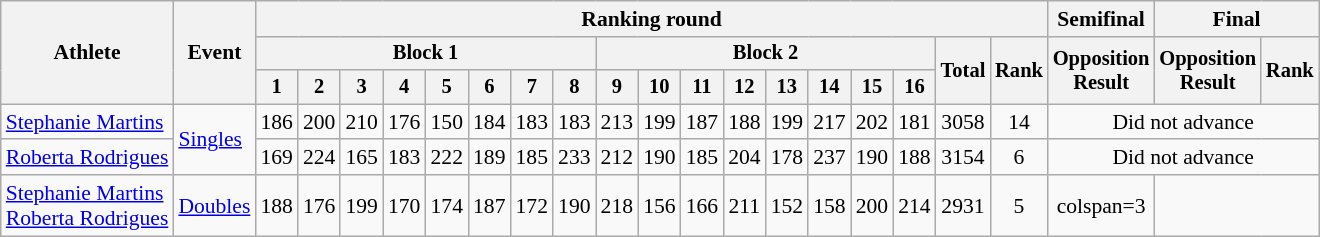<table class=wikitable style=font-size:90%;text-align:center>
<tr>
<th rowspan=3>Athlete</th>
<th rowspan=3>Event</th>
<th colspan=18>Ranking round</th>
<th>Semifinal</th>
<th colspan=2>Final</th>
</tr>
<tr style=font-size:95%>
<th colspan=8>Block 1</th>
<th colspan=8>Block 2</th>
<th rowspan=2>Total</th>
<th rowspan=2>Rank</th>
<th rowspan=2>Opposition<br>Result</th>
<th rowspan=2>Opposition<br>Result</th>
<th rowspan=2>Rank</th>
</tr>
<tr style=font-size:95%>
<th>1</th>
<th>2</th>
<th>3</th>
<th>4</th>
<th>5</th>
<th>6</th>
<th>7</th>
<th>8</th>
<th>9</th>
<th>10</th>
<th>11</th>
<th>12</th>
<th>13</th>
<th>14</th>
<th>15</th>
<th>16</th>
</tr>
<tr>
<td align=left><a href='#'>Stephanie Martins</a></td>
<td align=left rowspan=2><a href='#'>Singles</a></td>
<td>186</td>
<td>200</td>
<td>210</td>
<td>176</td>
<td>150</td>
<td>184</td>
<td>183</td>
<td>183</td>
<td>213</td>
<td>199</td>
<td>187</td>
<td>188</td>
<td>199</td>
<td>217</td>
<td>202</td>
<td>181</td>
<td>3058</td>
<td>14</td>
<td colspan=3>Did not advance</td>
</tr>
<tr>
<td align=left><a href='#'>Roberta Rodrigues</a></td>
<td>169</td>
<td>224</td>
<td>165</td>
<td>183</td>
<td>222</td>
<td>189</td>
<td>185</td>
<td>233</td>
<td>212</td>
<td>190</td>
<td>185</td>
<td>204</td>
<td>178</td>
<td>237</td>
<td>190</td>
<td>188</td>
<td>3154</td>
<td>6</td>
<td colspan=3>Did not advance</td>
</tr>
<tr>
<td align=left><a href='#'>Stephanie Martins</a><br><a href='#'>Roberta Rodrigues</a></td>
<td align=left><a href='#'>Doubles</a></td>
<td>188</td>
<td>176</td>
<td>199</td>
<td>170</td>
<td>174</td>
<td>187</td>
<td>172</td>
<td>190</td>
<td>218</td>
<td>156</td>
<td>166</td>
<td>211</td>
<td>152</td>
<td>158</td>
<td>200</td>
<td>214</td>
<td>2931</td>
<td>5</td>
<td>colspan=3 </td>
</tr>
</table>
